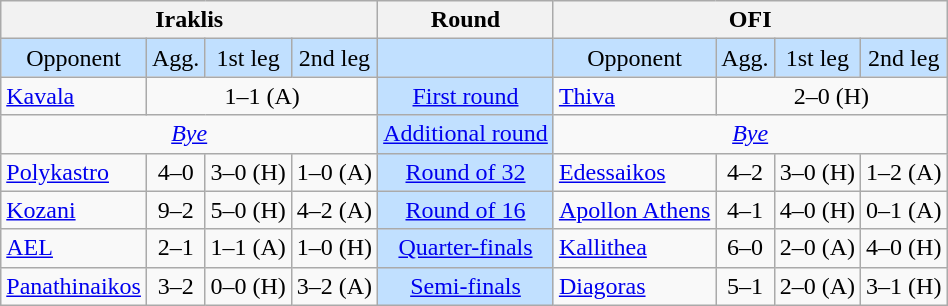<table class="wikitable" style="text-align:center">
<tr>
<th colspan="4">Iraklis</th>
<th>Round</th>
<th colspan="4">OFI</th>
</tr>
<tr style="background:#C1E0FF">
<td>Opponent</td>
<td>Agg.</td>
<td>1st leg</td>
<td>2nd leg</td>
<td></td>
<td>Opponent</td>
<td>Agg.</td>
<td>1st leg</td>
<td>2nd leg</td>
</tr>
<tr>
<td style="text-align:left"><a href='#'>Kavala</a></td>
<td colspan="3">1–1  (A)</td>
<td style="background:#C1E0FF"><a href='#'>First round</a></td>
<td style="text-align:left"><a href='#'>Thiva</a></td>
<td colspan="3">2–0 (H)</td>
</tr>
<tr>
<td colspan="4"><em><a href='#'>Bye</a></em></td>
<td style="background:#C1E0FF"><a href='#'>Additional round</a></td>
<td colspan="4"><em><a href='#'>Bye</a></em></td>
</tr>
<tr>
<td style="text-align:left"><a href='#'>Polykastro</a></td>
<td>4–0</td>
<td>3–0 (H)</td>
<td>1–0 (A)</td>
<td style="background:#C1E0FF"><a href='#'>Round of 32</a></td>
<td style="text-align:left"><a href='#'>Edessaikos</a></td>
<td>4–2</td>
<td>3–0 (H)</td>
<td>1–2 (A)</td>
</tr>
<tr>
<td style="text-align:left"><a href='#'>Kozani</a></td>
<td>9–2</td>
<td>5–0 (H)</td>
<td>4–2 (A)</td>
<td style="background:#C1E0FF"><a href='#'>Round of 16</a></td>
<td style="text-align:left"><a href='#'>Apollon Athens</a></td>
<td>4–1</td>
<td>4–0 (H)</td>
<td>0–1 (A)</td>
</tr>
<tr>
<td style="text-align:left"><a href='#'>AEL</a></td>
<td>2–1</td>
<td>1–1 (A)</td>
<td>1–0 (H)</td>
<td style="background:#C1E0FF"><a href='#'>Quarter-finals</a></td>
<td style="text-align:left"><a href='#'>Kallithea</a></td>
<td>6–0</td>
<td>2–0 (A)</td>
<td>4–0 (H)</td>
</tr>
<tr>
<td style="text-align:left"><a href='#'>Panathinaikos</a></td>
<td>3–2</td>
<td>0–0 (H)</td>
<td>3–2 (A)</td>
<td style="background:#C1E0FF"><a href='#'>Semi-finals</a></td>
<td style="text-align:left"><a href='#'>Diagoras</a></td>
<td>5–1</td>
<td>2–0 (A)</td>
<td>3–1 (H)</td>
</tr>
</table>
